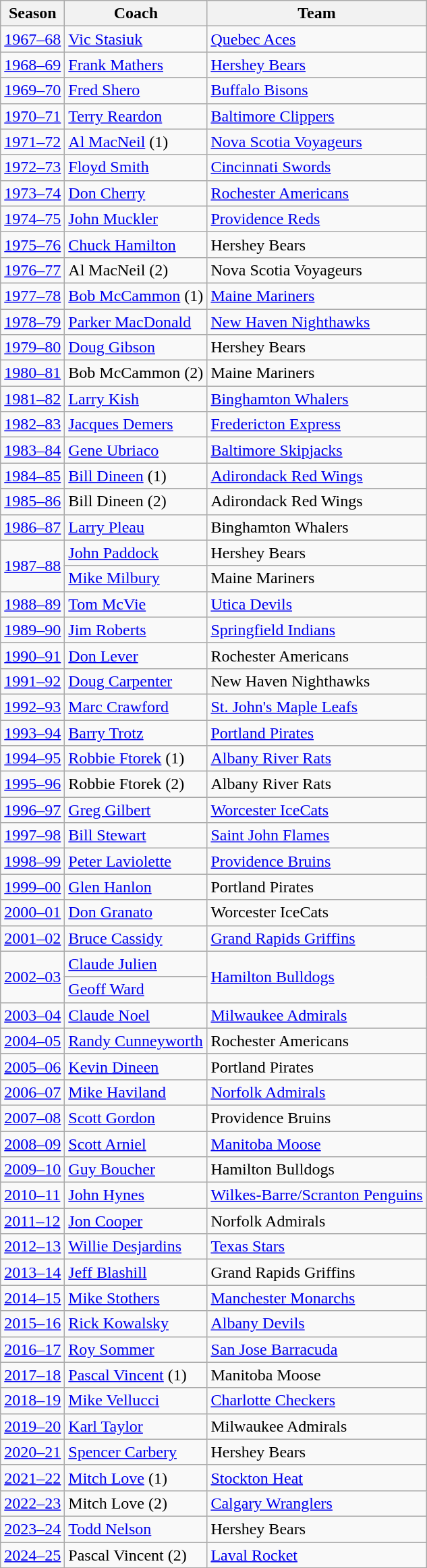<table class="wikitable sortable">
<tr>
<th>Season</th>
<th>Coach</th>
<th>Team</th>
</tr>
<tr>
<td><a href='#'>1967–68</a></td>
<td><a href='#'>Vic Stasiuk</a></td>
<td><a href='#'>Quebec Aces</a></td>
</tr>
<tr>
<td><a href='#'>1968–69</a></td>
<td><a href='#'>Frank Mathers</a></td>
<td><a href='#'>Hershey Bears</a></td>
</tr>
<tr>
<td><a href='#'>1969–70</a></td>
<td><a href='#'>Fred Shero</a></td>
<td><a href='#'>Buffalo Bisons</a></td>
</tr>
<tr>
<td><a href='#'>1970–71</a></td>
<td><a href='#'>Terry Reardon</a></td>
<td><a href='#'>Baltimore Clippers</a></td>
</tr>
<tr>
<td><a href='#'>1971–72</a></td>
<td><a href='#'>Al MacNeil</a> (1)</td>
<td><a href='#'>Nova Scotia Voyageurs</a></td>
</tr>
<tr>
<td><a href='#'>1972–73</a></td>
<td><a href='#'>Floyd Smith</a></td>
<td><a href='#'>Cincinnati Swords</a></td>
</tr>
<tr>
<td><a href='#'>1973–74</a></td>
<td><a href='#'>Don Cherry</a></td>
<td><a href='#'>Rochester Americans</a></td>
</tr>
<tr>
<td><a href='#'>1974–75</a></td>
<td><a href='#'>John Muckler</a></td>
<td><a href='#'>Providence Reds</a></td>
</tr>
<tr>
<td><a href='#'>1975–76</a></td>
<td><a href='#'>Chuck Hamilton</a></td>
<td>Hershey Bears</td>
</tr>
<tr>
<td><a href='#'>1976–77</a></td>
<td>Al MacNeil (2)</td>
<td>Nova Scotia Voyageurs</td>
</tr>
<tr>
<td><a href='#'>1977–78</a></td>
<td><a href='#'>Bob McCammon</a> (1)</td>
<td><a href='#'>Maine Mariners</a></td>
</tr>
<tr>
<td><a href='#'>1978–79</a></td>
<td><a href='#'>Parker MacDonald</a></td>
<td><a href='#'>New Haven Nighthawks</a></td>
</tr>
<tr>
<td><a href='#'>1979–80</a></td>
<td><a href='#'>Doug Gibson</a></td>
<td>Hershey Bears</td>
</tr>
<tr>
<td><a href='#'>1980–81</a></td>
<td>Bob McCammon (2)</td>
<td>Maine Mariners</td>
</tr>
<tr>
<td><a href='#'>1981–82</a></td>
<td><a href='#'>Larry Kish</a></td>
<td><a href='#'>Binghamton Whalers</a></td>
</tr>
<tr>
<td><a href='#'>1982–83</a></td>
<td><a href='#'>Jacques Demers</a></td>
<td><a href='#'>Fredericton Express</a></td>
</tr>
<tr>
<td><a href='#'>1983–84</a></td>
<td><a href='#'>Gene Ubriaco</a></td>
<td><a href='#'>Baltimore Skipjacks</a></td>
</tr>
<tr>
<td><a href='#'>1984–85</a></td>
<td><a href='#'>Bill Dineen</a> (1)</td>
<td><a href='#'>Adirondack Red Wings</a></td>
</tr>
<tr>
<td><a href='#'>1985–86</a></td>
<td>Bill Dineen (2)</td>
<td>Adirondack Red Wings</td>
</tr>
<tr>
<td><a href='#'>1986–87</a></td>
<td><a href='#'>Larry Pleau</a></td>
<td>Binghamton Whalers</td>
</tr>
<tr>
<td rowspan=2><a href='#'>1987–88</a></td>
<td><a href='#'>John Paddock</a></td>
<td>Hershey Bears</td>
</tr>
<tr>
<td><a href='#'>Mike Milbury</a></td>
<td>Maine Mariners</td>
</tr>
<tr>
<td><a href='#'>1988–89</a></td>
<td><a href='#'>Tom McVie</a></td>
<td><a href='#'>Utica Devils</a></td>
</tr>
<tr>
<td><a href='#'>1989–90</a></td>
<td><a href='#'>Jim Roberts</a></td>
<td><a href='#'>Springfield Indians</a></td>
</tr>
<tr>
<td><a href='#'>1990–91</a></td>
<td><a href='#'>Don Lever</a></td>
<td>Rochester Americans</td>
</tr>
<tr>
<td><a href='#'>1991–92</a></td>
<td><a href='#'>Doug Carpenter</a></td>
<td>New Haven Nighthawks</td>
</tr>
<tr>
<td><a href='#'>1992–93</a></td>
<td><a href='#'>Marc Crawford</a></td>
<td><a href='#'>St. John's Maple Leafs</a></td>
</tr>
<tr>
<td><a href='#'>1993–94</a></td>
<td><a href='#'>Barry Trotz</a></td>
<td><a href='#'>Portland Pirates</a></td>
</tr>
<tr>
<td><a href='#'>1994–95</a></td>
<td><a href='#'>Robbie Ftorek</a> (1)</td>
<td><a href='#'>Albany River Rats</a></td>
</tr>
<tr>
<td><a href='#'>1995–96</a></td>
<td>Robbie Ftorek (2)</td>
<td>Albany River Rats</td>
</tr>
<tr>
<td><a href='#'>1996–97</a></td>
<td><a href='#'>Greg Gilbert</a></td>
<td><a href='#'>Worcester IceCats</a></td>
</tr>
<tr>
<td><a href='#'>1997–98</a></td>
<td><a href='#'>Bill Stewart</a></td>
<td><a href='#'>Saint John Flames</a></td>
</tr>
<tr>
<td><a href='#'>1998–99</a></td>
<td><a href='#'>Peter Laviolette</a></td>
<td><a href='#'>Providence Bruins</a></td>
</tr>
<tr>
<td><a href='#'>1999–00</a></td>
<td><a href='#'>Glen Hanlon</a></td>
<td>Portland Pirates</td>
</tr>
<tr>
<td><a href='#'>2000–01</a></td>
<td><a href='#'>Don Granato</a></td>
<td>Worcester IceCats</td>
</tr>
<tr>
<td><a href='#'>2001–02</a></td>
<td><a href='#'>Bruce Cassidy</a></td>
<td><a href='#'>Grand Rapids Griffins</a></td>
</tr>
<tr>
<td rowspan=2><a href='#'>2002–03</a></td>
<td><a href='#'>Claude Julien</a></td>
<td rowspan=2><a href='#'>Hamilton Bulldogs</a></td>
</tr>
<tr>
<td><a href='#'>Geoff Ward</a></td>
</tr>
<tr>
<td><a href='#'>2003–04</a></td>
<td><a href='#'>Claude Noel</a></td>
<td><a href='#'>Milwaukee Admirals</a></td>
</tr>
<tr>
<td><a href='#'>2004–05</a></td>
<td><a href='#'>Randy Cunneyworth</a></td>
<td>Rochester Americans</td>
</tr>
<tr>
<td><a href='#'>2005–06</a></td>
<td><a href='#'>Kevin Dineen</a></td>
<td>Portland Pirates</td>
</tr>
<tr>
<td><a href='#'>2006–07</a></td>
<td><a href='#'>Mike Haviland</a></td>
<td><a href='#'>Norfolk Admirals</a></td>
</tr>
<tr>
<td><a href='#'>2007–08</a></td>
<td><a href='#'>Scott Gordon</a></td>
<td>Providence Bruins</td>
</tr>
<tr>
<td><a href='#'>2008–09</a></td>
<td><a href='#'>Scott Arniel</a></td>
<td><a href='#'>Manitoba Moose</a></td>
</tr>
<tr>
<td><a href='#'>2009–10</a></td>
<td><a href='#'>Guy Boucher</a></td>
<td>Hamilton Bulldogs</td>
</tr>
<tr>
<td><a href='#'>2010–11</a></td>
<td><a href='#'>John Hynes</a></td>
<td><a href='#'>Wilkes-Barre/Scranton Penguins</a></td>
</tr>
<tr>
<td><a href='#'>2011–12</a></td>
<td><a href='#'>Jon Cooper</a></td>
<td>Norfolk Admirals</td>
</tr>
<tr>
<td><a href='#'>2012–13</a></td>
<td><a href='#'>Willie Desjardins</a></td>
<td><a href='#'>Texas Stars</a></td>
</tr>
<tr>
<td><a href='#'>2013–14</a></td>
<td><a href='#'>Jeff Blashill</a></td>
<td>Grand Rapids Griffins</td>
</tr>
<tr>
<td><a href='#'>2014–15</a></td>
<td><a href='#'>Mike Stothers</a></td>
<td><a href='#'>Manchester Monarchs</a></td>
</tr>
<tr>
<td><a href='#'>2015–16</a></td>
<td><a href='#'>Rick Kowalsky</a></td>
<td><a href='#'>Albany Devils</a></td>
</tr>
<tr>
<td><a href='#'>2016–17</a></td>
<td><a href='#'>Roy Sommer</a></td>
<td><a href='#'>San Jose Barracuda</a></td>
</tr>
<tr>
<td><a href='#'>2017–18</a></td>
<td><a href='#'>Pascal Vincent</a> (1)</td>
<td>Manitoba Moose</td>
</tr>
<tr>
<td><a href='#'>2018–19</a></td>
<td><a href='#'>Mike Vellucci</a></td>
<td><a href='#'>Charlotte Checkers</a></td>
</tr>
<tr>
<td><a href='#'>2019–20</a></td>
<td><a href='#'>Karl Taylor</a></td>
<td>Milwaukee Admirals</td>
</tr>
<tr>
<td><a href='#'>2020–21</a></td>
<td><a href='#'>Spencer Carbery</a></td>
<td>Hershey Bears</td>
</tr>
<tr>
<td><a href='#'>2021–22</a></td>
<td><a href='#'>Mitch Love</a> (1)</td>
<td><a href='#'>Stockton Heat</a></td>
</tr>
<tr>
<td><a href='#'>2022–23</a></td>
<td>Mitch Love (2)</td>
<td><a href='#'>Calgary Wranglers</a></td>
</tr>
<tr>
<td><a href='#'>2023–24</a></td>
<td><a href='#'>Todd Nelson</a></td>
<td>Hershey Bears</td>
</tr>
<tr>
<td><a href='#'>2024–25</a></td>
<td>Pascal Vincent (2)</td>
<td><a href='#'>Laval Rocket</a></td>
</tr>
<tr>
</tr>
</table>
